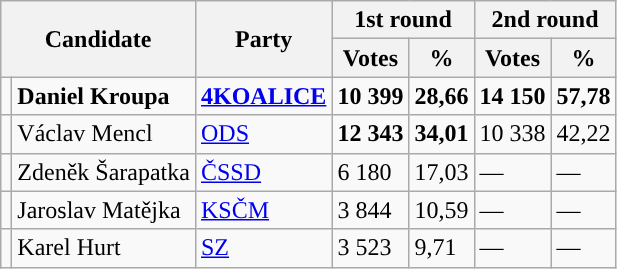<table class="wikitable sortable">
<tr>
<th colspan="2" rowspan="2">Candidate</th>
<th rowspan="2">Party</th>
<th colspan="2">1st round</th>
<th colspan="2">2nd round</th>
</tr>
<tr>
<th>Votes</th>
<th>%</th>
<th>Votes</th>
<th>%</th>
</tr>
<tr>
<td style="background-color:"></td>
<td><strong>Daniel Kroupa</strong></td>
<td><a href='#'><strong>4KOALICE</strong></a></td>
<td><strong>10 399</strong></td>
<td><strong>28,66</strong></td>
<td><strong>14 150</strong></td>
<td><strong>57,78</strong></td>
</tr>
<tr>
<td style="background-color:"></td>
<td>Václav Mencl</td>
<td><a href='#'>ODS</a></td>
<td><strong>12 343</strong></td>
<td><strong>34,01</strong></td>
<td>10 338</td>
<td>42,22</td>
</tr>
<tr>
<td style="background-color:"></td>
<td>Zdeněk Šarapatka</td>
<td><a href='#'>ČSSD</a></td>
<td>6 180</td>
<td>17,03</td>
<td>—</td>
<td>—</td>
</tr>
<tr>
<td style="background-color:"></td>
<td>Jaroslav Matějka</td>
<td><a href='#'>KSČM</a></td>
<td>3 844</td>
<td>10,59</td>
<td>—</td>
<td>—</td>
</tr>
<tr>
<td style="background-color:"></td>
<td>Karel Hurt</td>
<td><a href='#'>SZ</a></td>
<td>3 523</td>
<td>9,71</td>
<td>—</td>
<td>—</td>
</tr>
</table>
